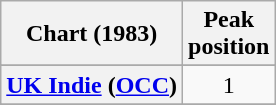<table class="wikitable sortable plainrowheaders" style="text-align:center">
<tr>
<th scope="col">Chart (1983)</th>
<th scope="col">Peak<br>position</th>
</tr>
<tr>
</tr>
<tr>
</tr>
<tr>
<th scope="row"><a href='#'>UK Indie</a> (<a href='#'>OCC</a>)</th>
<td>1</td>
</tr>
<tr>
</tr>
<tr>
</tr>
</table>
